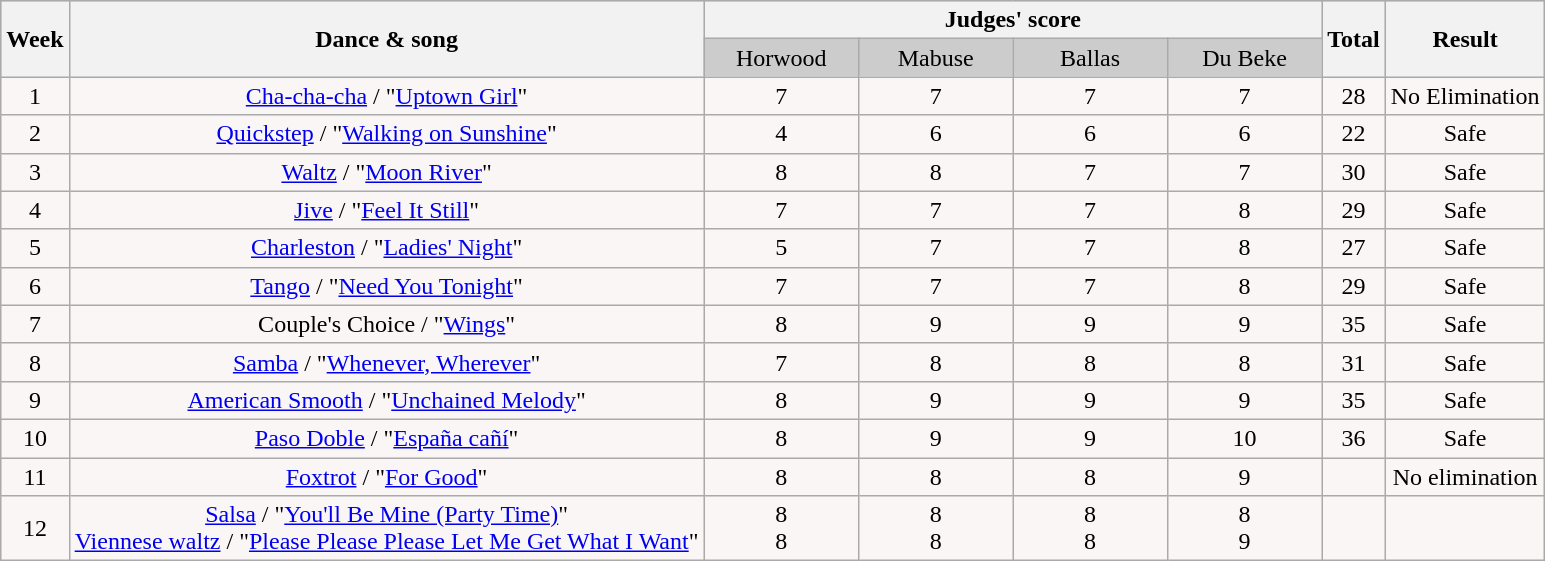<table class="wikitable collapsible collapsed">
<tr style="text-align:center; background:#ccc;">
<th rowspan=2>Week</th>
<th rowspan=2>Dance & song</th>
<th colspan=4>Judges' score</th>
<th rowspan=2>Total</th>
<th rowspan=2>Result</th>
</tr>
<tr style="text-align:center; background:#ccc;">
<td style="width:10%; ">Horwood</td>
<td style="width:10%; ">Mabuse</td>
<td style="width:10%; ">Ballas</td>
<td style="width:10%; ">Du Beke</td>
</tr>
<tr style="text-align:center; background:#faf6f6;">
<td>1</td>
<td><a href='#'>Cha-cha-cha</a> / "<a href='#'>Uptown Girl</a>"</td>
<td>7</td>
<td>7</td>
<td>7</td>
<td>7</td>
<td>28</td>
<td>No Elimination</td>
</tr>
<tr style="text-align:center; background:#faf6f6;">
<td>2</td>
<td><a href='#'>Quickstep</a> / "<a href='#'>Walking on Sunshine</a>"</td>
<td>4</td>
<td>6</td>
<td>6</td>
<td>6</td>
<td>22</td>
<td>Safe</td>
</tr>
<tr style="text-align:center; background:#faf6f6;">
<td>3</td>
<td><a href='#'>Waltz</a> / "<a href='#'>Moon River</a>"</td>
<td>8</td>
<td>8</td>
<td>7</td>
<td>7</td>
<td>30</td>
<td>Safe</td>
</tr>
<tr style="text-align:center; background:#faf6f6;">
<td>4</td>
<td><a href='#'>Jive</a> / "<a href='#'>Feel It Still</a>"</td>
<td>7</td>
<td>7</td>
<td>7</td>
<td>8</td>
<td>29</td>
<td>Safe</td>
</tr>
<tr style="text-align:center; background:#faf6f6;">
<td>5</td>
<td><a href='#'>Charleston</a> / "<a href='#'>Ladies' Night</a>"</td>
<td>5</td>
<td>7</td>
<td>7</td>
<td>8</td>
<td>27</td>
<td>Safe</td>
</tr>
<tr style="text-align:center; background:#faf6f6;">
<td>6</td>
<td><a href='#'>Tango</a> / "<a href='#'>Need You Tonight</a>"</td>
<td>7</td>
<td>7</td>
<td>7</td>
<td>8</td>
<td>29</td>
<td>Safe</td>
</tr>
<tr style="text-align:center; background:#faf6f6;">
<td>7</td>
<td>Couple's Choice / "<a href='#'>Wings</a>"</td>
<td>8</td>
<td>9</td>
<td>9</td>
<td>9</td>
<td>35</td>
<td>Safe</td>
</tr>
<tr style="text-align:center; background:#faf6f6;">
<td>8</td>
<td><a href='#'>Samba</a> / "<a href='#'>Whenever, Wherever</a>"</td>
<td>7</td>
<td>8</td>
<td>8</td>
<td>8</td>
<td>31</td>
<td>Safe</td>
</tr>
<tr style="text-align:center; background:#faf6f6;">
<td>9</td>
<td><a href='#'>American Smooth</a> / "<a href='#'>Unchained Melody</a>"</td>
<td>8</td>
<td>9</td>
<td>9</td>
<td>9</td>
<td>35</td>
<td>Safe</td>
</tr>
<tr style="text-align:center;background:#faf6f6;">
<td>10</td>
<td><a href='#'>Paso Doble</a> / "<a href='#'>España cañí</a>"</td>
<td>8</td>
<td>9</td>
<td>9</td>
<td>10</td>
<td>36</td>
<td>Safe</td>
</tr>
<tr style="text-align:center;background:#faf6f6;">
<td>11</td>
<td><a href='#'>Foxtrot</a> / "<a href='#'>For Good</a>"</td>
<td>8</td>
<td>8</td>
<td>8</td>
<td>9</td>
<td><em></em></td>
<td>No elimination</td>
</tr>
<tr style="text-align:center;background:#faf6f6;">
<td>12</td>
<td><a href='#'>Salsa</a> / "<a href='#'>You'll Be Mine (Party Time)</a>"<br><a href='#'>Viennese waltz</a> / "<a href='#'>Please Please Please Let Me Get What I Want</a>"</td>
<td>8<br>8</td>
<td>8<br>8</td>
<td>8<br>8</td>
<td>8<br>9</td>
<td><em></em><br><em></em></td>
<td><em></em></td>
</tr>
</table>
